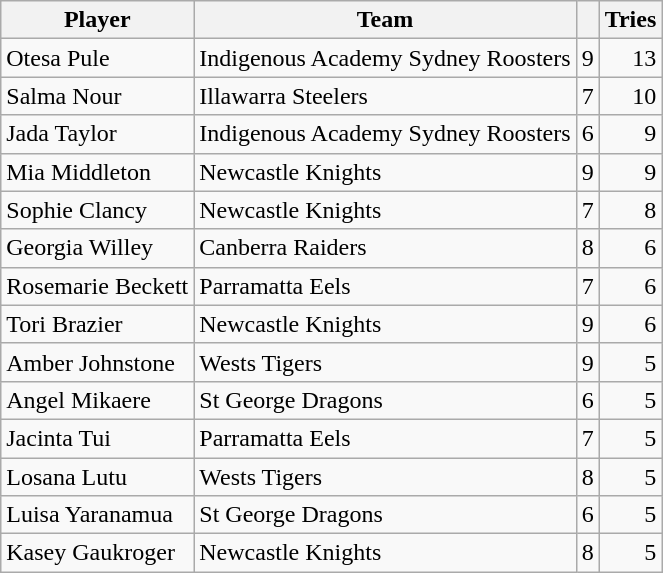<table class="wikitable" style="text-align:right">
<tr>
<th>Player</th>
<th>Team</th>
<th></th>
<th>Tries</th>
</tr>
<tr>
<td align=left>Otesa Pule</td>
<td align=left> Indigenous Academy Sydney Roosters</td>
<td>9</td>
<td>13</td>
</tr>
<tr>
<td align=left>Salma Nour</td>
<td align=left> Illawarra Steelers</td>
<td>7</td>
<td>10</td>
</tr>
<tr>
<td align=left>Jada Taylor</td>
<td align=left> Indigenous Academy Sydney Roosters</td>
<td>6</td>
<td>9</td>
</tr>
<tr>
<td align=left>Mia Middleton</td>
<td align=left> Newcastle Knights</td>
<td>9</td>
<td>9</td>
</tr>
<tr>
<td align=left>Sophie Clancy</td>
<td align=left> Newcastle Knights</td>
<td>7</td>
<td>8</td>
</tr>
<tr>
<td align=left>Georgia Willey</td>
<td align=left> Canberra Raiders</td>
<td>8</td>
<td>6</td>
</tr>
<tr>
<td align=left>Rosemarie Beckett</td>
<td align=left> Parramatta Eels</td>
<td>7</td>
<td>6</td>
</tr>
<tr>
<td align=left>Tori Brazier</td>
<td align=left> Newcastle Knights</td>
<td>9</td>
<td>6</td>
</tr>
<tr>
<td align=left>Amber Johnstone</td>
<td align=left> Wests Tigers</td>
<td>9</td>
<td>5</td>
</tr>
<tr>
<td align=left>Angel Mikaere</td>
<td align=left> St George Dragons</td>
<td>6</td>
<td>5</td>
</tr>
<tr>
<td align=left>Jacinta Tui</td>
<td align=left> Parramatta Eels</td>
<td>7</td>
<td>5</td>
</tr>
<tr>
<td align=left>Losana Lutu</td>
<td align=left> Wests Tigers</td>
<td>8</td>
<td>5</td>
</tr>
<tr>
<td align=left>Luisa Yaranamua</td>
<td align=left> St George Dragons</td>
<td>6</td>
<td>5</td>
</tr>
<tr>
<td align=left>Kasey Gaukroger</td>
<td align=left> Newcastle Knights</td>
<td>8</td>
<td>5</td>
</tr>
</table>
